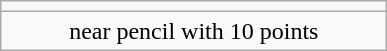<table class="wikitable" align="center">
<tr>
<td style="width:250px" valign="center" align="center"></td>
</tr>
<tr>
<td align="center">near pencil with 10 points</td>
</tr>
</table>
